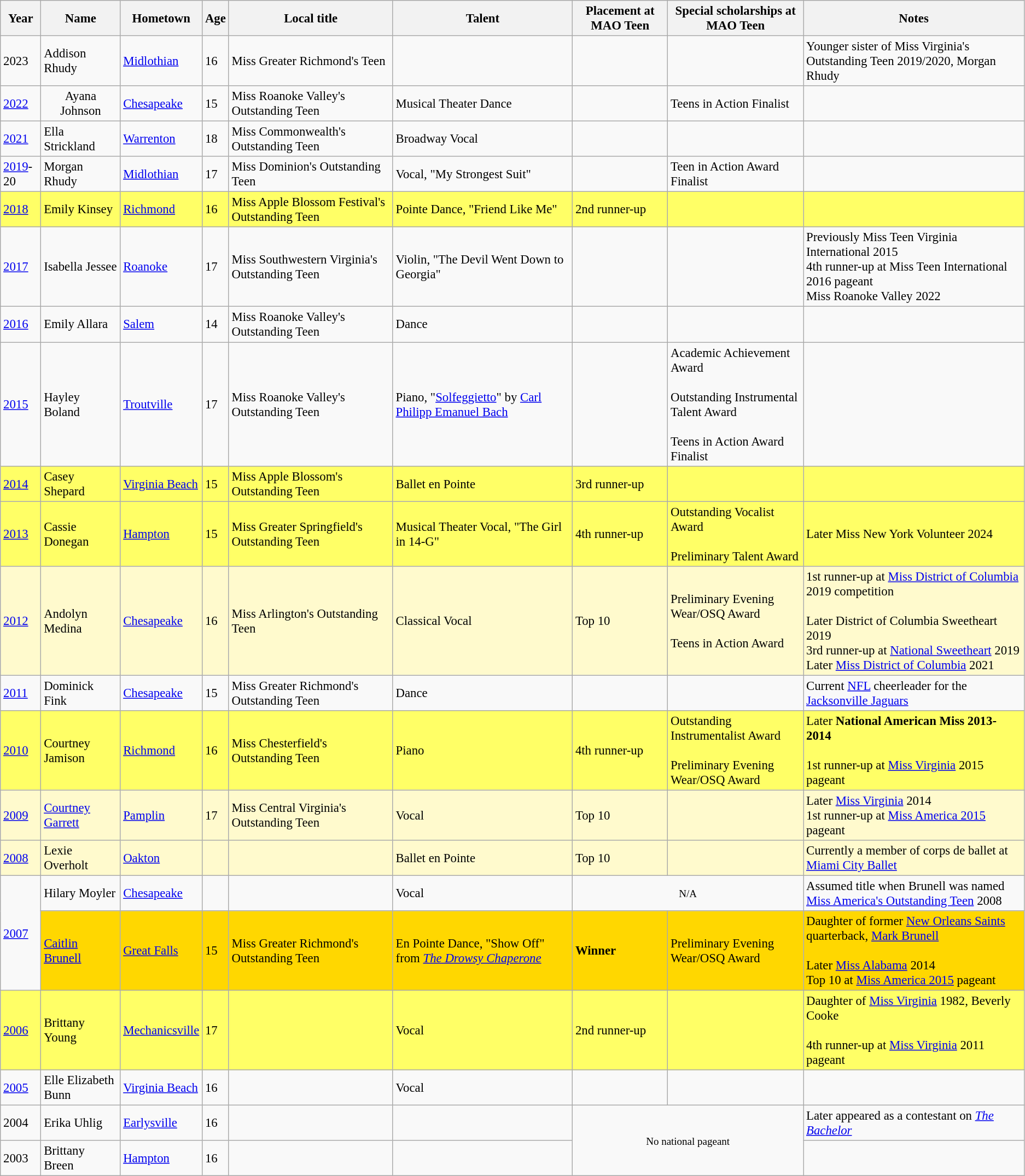<table class="wikitable sortable"style="font-size:95%;">
<tr>
<th>Year</th>
<th>Name</th>
<th>Hometown</th>
<th>Age</th>
<th>Local title</th>
<th>Talent</th>
<th>Placement at MAO Teen</th>
<th>Special scholarships at MAO Teen</th>
<th>Notes</th>
</tr>
<tr>
<td>2023</td>
<td>Addison Rhudy</td>
<td><a href='#'>Midlothian</a></td>
<td>16</td>
<td>Miss Greater Richmond's Teen</td>
<td></td>
<td></td>
<td></td>
<td>Younger sister of Miss Virginia's Outstanding Teen 2019/2020, Morgan Rhudy</td>
</tr>
<tr>
<td><a href='#'>2022</a></td>
<td align="center">Ayana Johnson</td>
<td><a href='#'>Chesapeake</a></td>
<td>15</td>
<td>Miss Roanoke Valley's Outstanding Teen</td>
<td>Musical Theater Dance</td>
<td></td>
<td>Teens in Action Finalist</td>
<td></td>
</tr>
<tr>
<td><a href='#'>2021</a></td>
<td>Ella Strickland</td>
<td><a href='#'>Warrenton</a></td>
<td>18</td>
<td>Miss Commonwealth's Outstanding Teen</td>
<td>Broadway Vocal</td>
<td></td>
<td></td>
<td></td>
</tr>
<tr>
<td><a href='#'>2019</a>-20</td>
<td>Morgan Rhudy</td>
<td><a href='#'>Midlothian</a></td>
<td>17</td>
<td>Miss Dominion's Outstanding Teen</td>
<td>Vocal, "My Strongest Suit"</td>
<td></td>
<td>Teen in Action Award Finalist</td>
<td></td>
</tr>
<tr style="background-color:#FFFF66;">
<td><a href='#'>2018</a></td>
<td>Emily Kinsey</td>
<td><a href='#'>Richmond</a></td>
<td>16</td>
<td>Miss Apple Blossom Festival's Outstanding Teen</td>
<td>Pointe Dance, "Friend Like Me"</td>
<td>2nd runner-up</td>
<td></td>
<td></td>
</tr>
<tr>
<td><a href='#'>2017</a></td>
<td>Isabella Jessee</td>
<td><a href='#'>Roanoke</a></td>
<td>17</td>
<td>Miss Southwestern Virginia's Outstanding Teen</td>
<td>Violin, "The Devil Went Down to Georgia"</td>
<td></td>
<td></td>
<td>Previously Miss Teen Virginia International 2015<br>4th runner-up at Miss Teen International 2016 pageant<br>Miss Roanoke Valley 2022</td>
</tr>
<tr>
<td><a href='#'>2016</a></td>
<td>Emily Allara</td>
<td><a href='#'>Salem</a></td>
<td>14</td>
<td>Miss Roanoke Valley's Outstanding Teen</td>
<td>Dance</td>
<td></td>
<td></td>
<td></td>
</tr>
<tr>
<td><a href='#'>2015</a></td>
<td>Hayley Boland</td>
<td><a href='#'>Troutville</a></td>
<td>17</td>
<td>Miss Roanoke Valley's Outstanding Teen</td>
<td>Piano, "<a href='#'>Solfeggietto</a>" by <a href='#'>Carl Philipp Emanuel Bach</a></td>
<td></td>
<td>Academic Achievement Award<br><br>Outstanding Instrumental Talent Award<br><br>Teens in Action Award Finalist</td>
<td></td>
</tr>
<tr style="background-color:#FFFF66;">
<td><a href='#'>2014</a></td>
<td>Casey Shepard</td>
<td><a href='#'>Virginia Beach</a></td>
<td>15</td>
<td>Miss Apple Blossom's Outstanding Teen</td>
<td>Ballet en Pointe</td>
<td>3rd runner-up</td>
<td></td>
<td></td>
</tr>
<tr style="background-color:#FFFF66;">
<td><a href='#'>2013</a></td>
<td>Cassie Donegan</td>
<td><a href='#'>Hampton</a></td>
<td>15</td>
<td>Miss Greater Springfield's Outstanding Teen</td>
<td>Musical Theater Vocal, "The Girl in 14-G"</td>
<td>4th runner-up</td>
<td>Outstanding Vocalist Award<br><br>Preliminary Talent Award</td>
<td>Later Miss New York Volunteer 2024</td>
</tr>
<tr style="background-color:#FFFACD;">
<td><a href='#'>2012</a></td>
<td>Andolyn Medina</td>
<td><a href='#'>Chesapeake</a></td>
<td>16</td>
<td>Miss Arlington's Outstanding Teen</td>
<td>Classical Vocal</td>
<td>Top 10</td>
<td>Preliminary Evening Wear/OSQ Award<br><br>Teens in Action Award</td>
<td>1st runner-up at <a href='#'>Miss District of Columbia</a> 2019 competition<br><br>Later District of Columbia Sweetheart 2019<br>3rd runner-up at <a href='#'>National Sweetheart</a> 2019<br>Later <a href='#'>Miss District of Columbia</a> 2021</td>
</tr>
<tr>
<td><a href='#'>2011</a></td>
<td>Dominick Fink</td>
<td><a href='#'>Chesapeake</a></td>
<td>15</td>
<td>Miss Greater Richmond's Outstanding Teen</td>
<td>Dance</td>
<td></td>
<td></td>
<td>Current <a href='#'>NFL</a> cheerleader for the <a href='#'>Jacksonville Jaguars</a></td>
</tr>
<tr style="background-color:#FFFF66;">
<td><a href='#'>2010</a></td>
<td>Courtney Jamison</td>
<td><a href='#'>Richmond</a></td>
<td>16</td>
<td>Miss Chesterfield's Outstanding Teen</td>
<td>Piano</td>
<td>4th runner-up</td>
<td>Outstanding Instrumentalist Award<br><br>Preliminary Evening Wear/OSQ Award</td>
<td>Later <strong>National American Miss 2013-2014</strong><br><br> 1st runner-up at <a href='#'>Miss Virginia</a> 2015 pageant</td>
</tr>
<tr style="background-color:#FFFACD;">
<td><a href='#'>2009</a></td>
<td><a href='#'>Courtney Garrett</a></td>
<td><a href='#'>Pamplin</a></td>
<td>17</td>
<td>Miss Central Virginia's Outstanding Teen</td>
<td>Vocal</td>
<td>Top 10</td>
<td></td>
<td>Later <a href='#'>Miss Virginia</a> 2014<br>1st runner-up at <a href='#'>Miss America 2015</a> pageant</td>
</tr>
<tr style="background-color:#FFFACD;">
<td><a href='#'>2008</a></td>
<td>Lexie Overholt</td>
<td><a href='#'>Oakton</a></td>
<td></td>
<td></td>
<td>Ballet en Pointe</td>
<td>Top 10</td>
<td></td>
<td>Currently a member of corps de ballet at <a href='#'>Miami City Ballet</a></td>
</tr>
<tr>
<td rowspan=2><a href='#'>2007</a></td>
<td>Hilary Moyler</td>
<td><a href='#'>Chesapeake</a></td>
<td></td>
<td></td>
<td>Vocal</td>
<td colspan =2 style="text-align:center;"><small>N/A</small></td>
<td>Assumed title when Brunell was named <a href='#'>Miss America's Outstanding Teen</a> 2008</td>
</tr>
<tr style="background-color:gold;">
<td><a href='#'>Caitlin Brunell</a></td>
<td><a href='#'>Great Falls</a></td>
<td>15</td>
<td>Miss Greater Richmond's Outstanding Teen</td>
<td>En Pointe Dance, "Show Off" from <em><a href='#'>The Drowsy Chaperone</a></em></td>
<td><strong>Winner</strong></td>
<td>Preliminary Evening Wear/OSQ Award</td>
<td>Daughter of former <a href='#'>New Orleans Saints</a> quarterback, <a href='#'>Mark Brunell</a> <br><br>Later <a href='#'>Miss Alabama</a> 2014<br>Top 10 at <a href='#'>Miss America 2015</a> pageant</td>
</tr>
<tr style="background-color:#FFFF66;">
<td><a href='#'>2006</a></td>
<td>Brittany Young</td>
<td><a href='#'>Mechanicsville</a></td>
<td>17</td>
<td></td>
<td>Vocal</td>
<td>2nd runner-up</td>
<td></td>
<td>Daughter of <a href='#'>Miss Virginia</a> 1982, Beverly Cooke<br><br>4th runner-up at <a href='#'>Miss Virginia</a> 2011 pageant</td>
</tr>
<tr>
<td><a href='#'>2005</a></td>
<td>Elle Elizabeth Bunn</td>
<td><a href='#'>Virginia Beach</a></td>
<td>16</td>
<td></td>
<td>Vocal</td>
<td></td>
<td></td>
<td></td>
</tr>
<tr>
<td>2004</td>
<td>Erika Uhlig</td>
<td><a href='#'>Earlysville</a></td>
<td>16</td>
<td></td>
<td></td>
<td rowspan =2 colspan =2 style="text-align:center;"><small>No national pageant</small></td>
<td>Later appeared as a contestant on <em><a href='#'>The Bachelor</a></em></td>
</tr>
<tr>
<td>2003</td>
<td>Brittany Breen</td>
<td><a href='#'>Hampton</a></td>
<td>16</td>
<td></td>
<td></td>
<td></td>
</tr>
</table>
